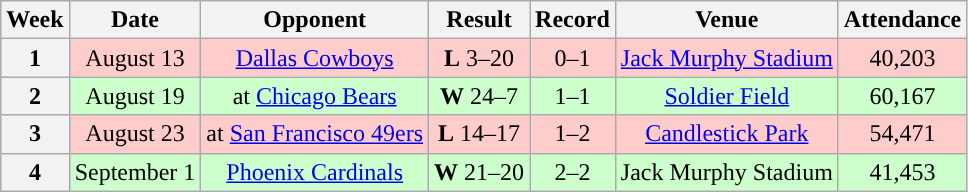<table class="wikitable" style="text-align:center">
<tr>
<th>Week</th>
<th>Date</th>
<th>Opponent</th>
<th>Result</th>
<th>Record</th>
<th>Venue</th>
<th>Attendance</th>
</tr>
<tr style="background: #fcc;">
<th>1</th>
<td>August 13</td>
<td><a href='#'>Dallas Cowboys</a></td>
<td><strong>L</strong> 3–20</td>
<td>0–1</td>
<td><a href='#'>Jack Murphy Stadium</a></td>
<td>40,203</td>
</tr>
<tr style="background: #cfc;">
<th>2</th>
<td>August 19</td>
<td>at <a href='#'>Chicago Bears</a></td>
<td><strong>W</strong> 24–7</td>
<td>1–1</td>
<td><a href='#'>Soldier Field</a></td>
<td>60,167</td>
</tr>
<tr style="background: #fcc;">
<th>3</th>
<td>August 23</td>
<td>at <a href='#'>San Francisco 49ers</a></td>
<td><strong>L</strong> 14–17</td>
<td>1–2</td>
<td><a href='#'>Candlestick Park</a></td>
<td>54,471</td>
</tr>
<tr style="background: #cfc;">
<th>4</th>
<td>September 1</td>
<td><a href='#'>Phoenix Cardinals</a></td>
<td><strong>W</strong> 21–20</td>
<td>2–2</td>
<td>Jack Murphy Stadium</td>
<td>41,453</td>
</tr>
</table>
